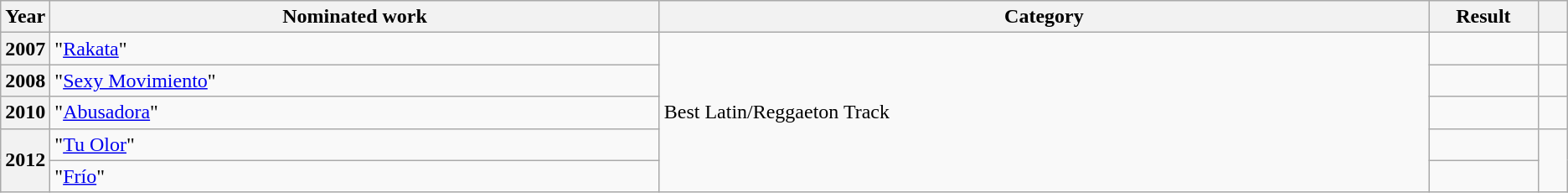<table class="wikitable plainrowheaders">
<tr>
<th scope="col" style="width:1em;">Year</th>
<th scope="col" style="width:30em;">Nominated work</th>
<th scope="col" style="width:38em;">Category</th>
<th scope="col" style="width:5em;">Result</th>
<th scope="col" style="width:1em;"></th>
</tr>
<tr>
<th scope="row">2007</th>
<td>"<a href='#'>Rakata</a>"</td>
<td rowspan="5">Best Latin/Reggaeton Track</td>
<td></td>
<td></td>
</tr>
<tr>
<th scope="row">2008</th>
<td>"<a href='#'>Sexy Movimiento</a>"</td>
<td></td>
<td></td>
</tr>
<tr>
<th scope="row">2010</th>
<td>"<a href='#'>Abusadora</a>"</td>
<td></td>
<td></td>
</tr>
<tr>
<th scope="row" rowspan="2">2012</th>
<td>"<a href='#'>Tu Olor</a>"</td>
<td></td>
<td rowspan="2"></td>
</tr>
<tr>
<td>"<a href='#'>Frío</a>"</td>
<td></td>
</tr>
</table>
